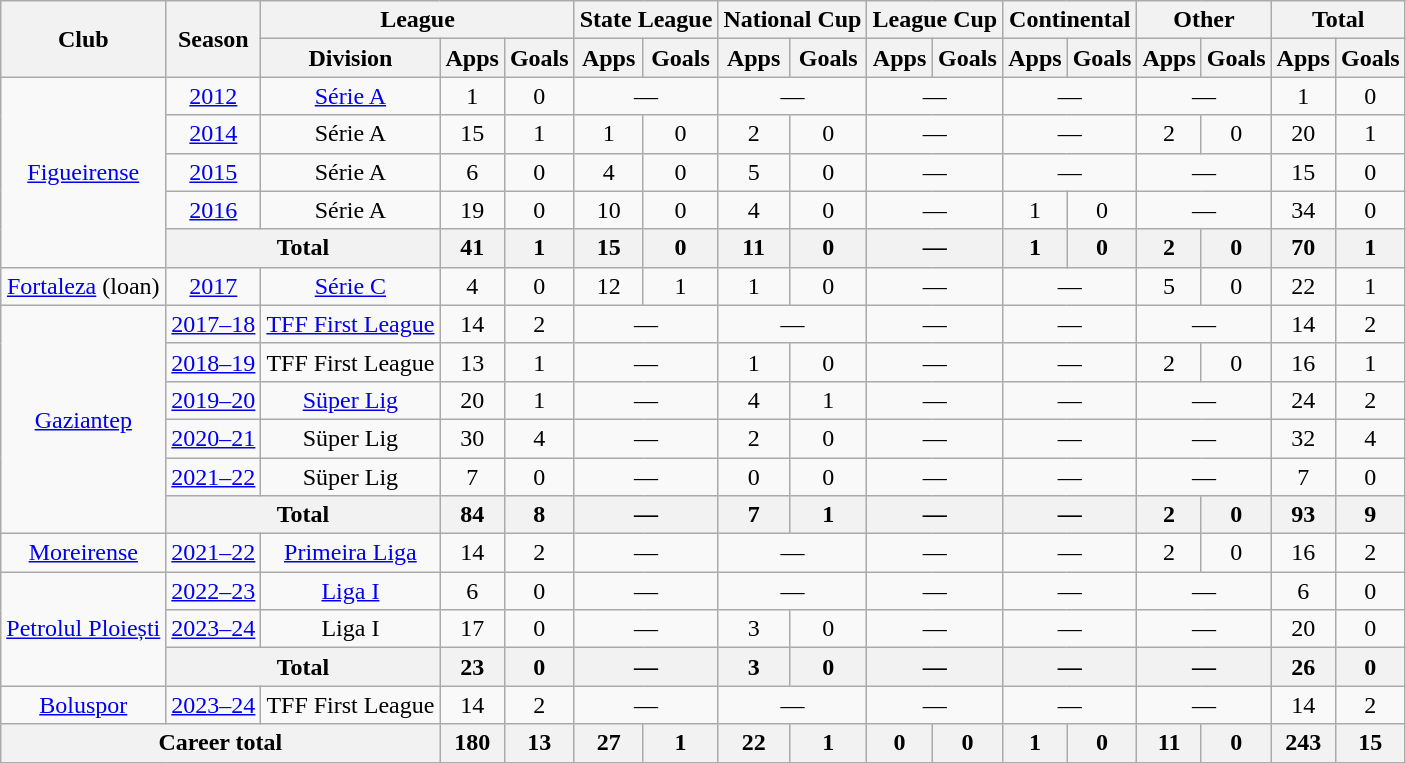<table class="wikitable" style="text-align:center">
<tr>
<th rowspan="2">Club</th>
<th rowspan="2">Season</th>
<th colspan="3">League</th>
<th colspan="2">State League</th>
<th colspan="2">National Cup</th>
<th colspan="2">League Cup</th>
<th colspan="2">Continental</th>
<th colspan="2">Other</th>
<th colspan="2">Total</th>
</tr>
<tr>
<th>Division</th>
<th>Apps</th>
<th>Goals</th>
<th>Apps</th>
<th>Goals</th>
<th>Apps</th>
<th>Goals</th>
<th>Apps</th>
<th>Goals</th>
<th>Apps</th>
<th>Goals</th>
<th>Apps</th>
<th>Goals</th>
<th>Apps</th>
<th>Goals</th>
</tr>
<tr>
<td rowspan="5"><a href='#'>Figueirense</a></td>
<td><a href='#'>2012</a></td>
<td><a href='#'>Série A</a></td>
<td>1</td>
<td>0</td>
<td colspan="2">—</td>
<td colspan="2">—</td>
<td colspan="2">—</td>
<td colspan="2">—</td>
<td colspan="2">—</td>
<td>1</td>
<td>0</td>
</tr>
<tr>
<td><a href='#'>2014</a></td>
<td>Série A</td>
<td>15</td>
<td>1</td>
<td>1</td>
<td>0</td>
<td>2</td>
<td>0</td>
<td colspan="2">—</td>
<td colspan="2">—</td>
<td>2</td>
<td>0</td>
<td>20</td>
<td>1</td>
</tr>
<tr>
<td><a href='#'>2015</a></td>
<td>Série A</td>
<td>6</td>
<td>0</td>
<td>4</td>
<td>0</td>
<td>5</td>
<td>0</td>
<td colspan="2">—</td>
<td colspan="2">—</td>
<td colspan="2">—</td>
<td>15</td>
<td>0</td>
</tr>
<tr>
<td><a href='#'>2016</a></td>
<td>Série A</td>
<td>19</td>
<td>0</td>
<td>10</td>
<td>0</td>
<td>4</td>
<td>0</td>
<td colspan="2">—</td>
<td>1</td>
<td>0</td>
<td colspan="2">—</td>
<td>34</td>
<td>0</td>
</tr>
<tr>
<th colspan="2">Total</th>
<th>41</th>
<th>1</th>
<th>15</th>
<th>0</th>
<th>11</th>
<th>0</th>
<th colspan="2">—</th>
<th>1</th>
<th>0</th>
<th>2</th>
<th>0</th>
<th>70</th>
<th>1</th>
</tr>
<tr>
<td><a href='#'>Fortaleza</a> (loan)</td>
<td><a href='#'>2017</a></td>
<td><a href='#'>Série C</a></td>
<td>4</td>
<td>0</td>
<td>12</td>
<td>1</td>
<td>1</td>
<td>0</td>
<td colspan="2">—</td>
<td colspan="2">—</td>
<td>5</td>
<td>0</td>
<td>22</td>
<td>1</td>
</tr>
<tr>
<td rowspan="6"><a href='#'>Gaziantep</a></td>
<td><a href='#'>2017–18</a></td>
<td><a href='#'>TFF First League</a></td>
<td>14</td>
<td>2</td>
<td colspan="2">—</td>
<td colspan="2">—</td>
<td colspan="2">—</td>
<td colspan="2">—</td>
<td colspan="2">—</td>
<td>14</td>
<td>2</td>
</tr>
<tr>
<td><a href='#'>2018–19</a></td>
<td>TFF First League</td>
<td>13</td>
<td>1</td>
<td colspan="2">—</td>
<td>1</td>
<td>0</td>
<td colspan="2">—</td>
<td colspan="2">—</td>
<td>2</td>
<td>0</td>
<td>16</td>
<td>1</td>
</tr>
<tr>
<td><a href='#'>2019–20</a></td>
<td><a href='#'>Süper Lig</a></td>
<td>20</td>
<td>1</td>
<td colspan="2">—</td>
<td>4</td>
<td>1</td>
<td colspan="2">—</td>
<td colspan="2">—</td>
<td colspan="2">—</td>
<td>24</td>
<td>2</td>
</tr>
<tr>
<td><a href='#'>2020–21</a></td>
<td>Süper Lig</td>
<td>30</td>
<td>4</td>
<td colspan="2">—</td>
<td>2</td>
<td>0</td>
<td colspan="2">—</td>
<td colspan="2">—</td>
<td colspan="2">—</td>
<td>32</td>
<td>4</td>
</tr>
<tr>
<td><a href='#'>2021–22</a></td>
<td>Süper Lig</td>
<td>7</td>
<td>0</td>
<td colspan="2">—</td>
<td>0</td>
<td>0</td>
<td colspan="2">—</td>
<td colspan="2">—</td>
<td colspan="2">—</td>
<td>7</td>
<td>0</td>
</tr>
<tr>
<th colspan="2">Total</th>
<th>84</th>
<th>8</th>
<th colspan="2">—</th>
<th>7</th>
<th>1</th>
<th colspan="2">—</th>
<th colspan="2">—</th>
<th>2</th>
<th>0</th>
<th>93</th>
<th>9</th>
</tr>
<tr>
<td><a href='#'>Moreirense</a></td>
<td><a href='#'>2021–22</a></td>
<td><a href='#'>Primeira Liga</a></td>
<td>14</td>
<td>2</td>
<td colspan="2">—</td>
<td colspan="2">—</td>
<td colspan="2">—</td>
<td colspan="2">—</td>
<td>2</td>
<td>0</td>
<td>16</td>
<td>2</td>
</tr>
<tr>
<td rowspan="3"><a href='#'>Petrolul Ploiești</a></td>
<td><a href='#'>2022–23</a></td>
<td><a href='#'>Liga I</a></td>
<td>6</td>
<td>0</td>
<td colspan="2">—</td>
<td colspan="2">—</td>
<td colspan="2">—</td>
<td colspan="2">—</td>
<td colspan="2">—</td>
<td>6</td>
<td>0</td>
</tr>
<tr>
<td><a href='#'>2023–24</a></td>
<td>Liga I</td>
<td>17</td>
<td>0</td>
<td colspan="2">—</td>
<td>3</td>
<td>0</td>
<td colspan="2">—</td>
<td colspan="2">—</td>
<td colspan="2">—</td>
<td>20</td>
<td>0</td>
</tr>
<tr>
<th colspan="2">Total</th>
<th>23</th>
<th>0</th>
<th colspan="2">—</th>
<th>3</th>
<th>0</th>
<th colspan="2">—</th>
<th colspan="2">—</th>
<th colspan="2">—</th>
<th>26</th>
<th>0</th>
</tr>
<tr>
<td><a href='#'>Boluspor</a></td>
<td><a href='#'>2023–24</a></td>
<td>TFF First League</td>
<td>14</td>
<td>2</td>
<td colspan="2">—</td>
<td colspan="2">—</td>
<td colspan="2">—</td>
<td colspan="2">—</td>
<td colspan="2">—</td>
<td>14</td>
<td>2</td>
</tr>
<tr>
<th colspan="3">Career total</th>
<th>180</th>
<th>13</th>
<th>27</th>
<th>1</th>
<th>22</th>
<th>1</th>
<th>0</th>
<th>0</th>
<th>1</th>
<th>0</th>
<th>11</th>
<th>0</th>
<th>243</th>
<th>15</th>
</tr>
</table>
